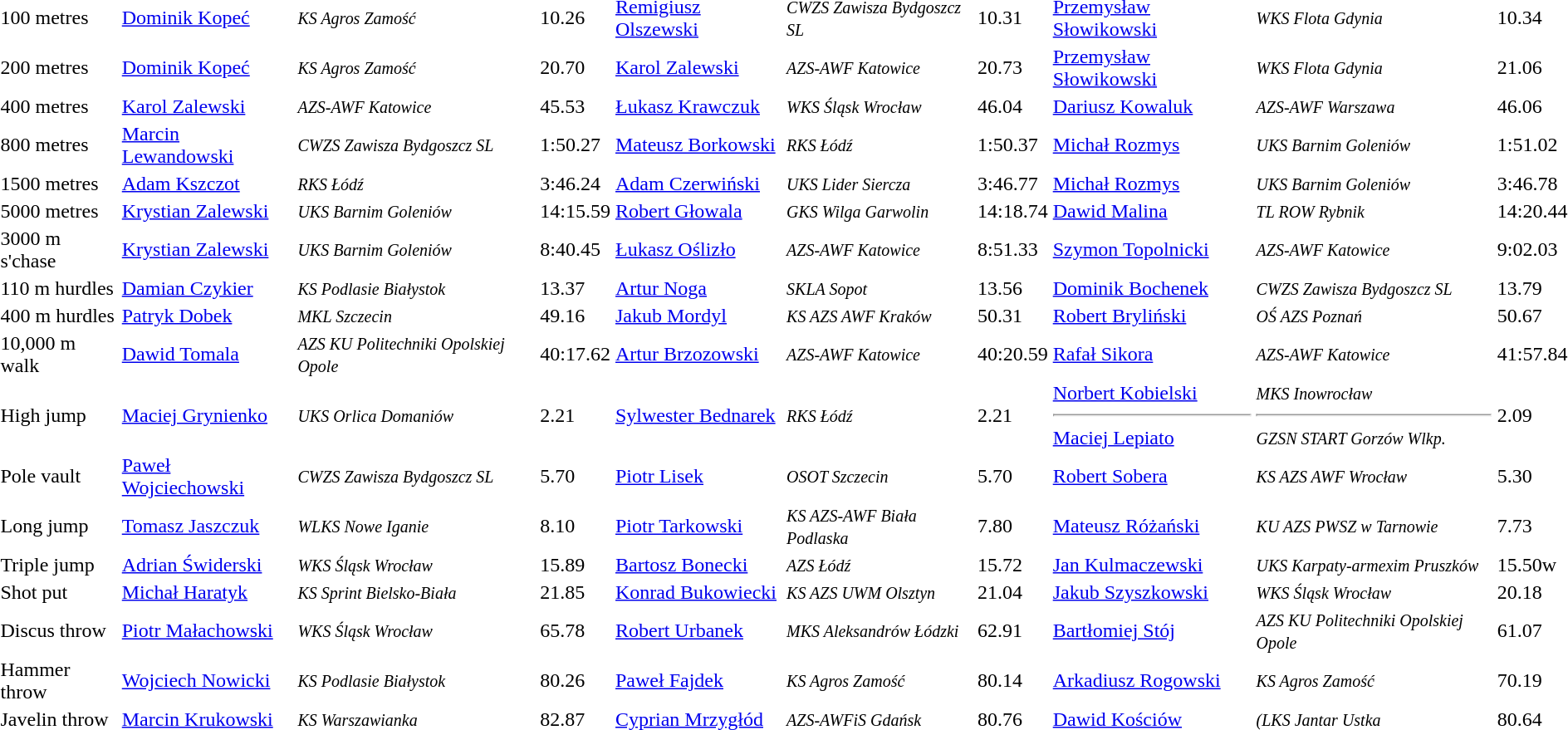<table>
<tr>
<td>100 metres</td>
<td><a href='#'>Dominik Kopeć</a></td>
<td><small><em>KS Agros Zamość</em></small></td>
<td>10.26 </td>
<td><a href='#'>Remigiusz Olszewski</a></td>
<td><small><em>CWZS Zawisza Bydgoszcz SL</em></small></td>
<td>10.31</td>
<td><a href='#'>Przemysław Słowikowski</a></td>
<td><small><em>WKS Flota Gdynia</em></small></td>
<td>10.34</td>
</tr>
<tr>
<td>200 metres</td>
<td><a href='#'>Dominik Kopeć</a></td>
<td><small><em>KS Agros Zamość</em></small></td>
<td>20.70</td>
<td><a href='#'>Karol Zalewski</a></td>
<td><small><em>AZS-AWF Katowice</em></small></td>
<td>20.73</td>
<td><a href='#'>Przemysław Słowikowski</a></td>
<td><small><em>WKS Flota Gdynia</em></small></td>
<td>21.06</td>
</tr>
<tr>
<td>400 metres</td>
<td><a href='#'>Karol Zalewski</a></td>
<td><small><em>AZS-AWF Katowice</em></small></td>
<td>45.53</td>
<td><a href='#'>Łukasz Krawczuk</a></td>
<td><small><em>WKS Śląsk Wrocław</em></small></td>
<td>46.04</td>
<td><a href='#'>Dariusz Kowaluk</a></td>
<td><small><em>AZS-AWF Warszawa</em></small></td>
<td>46.06 </td>
</tr>
<tr>
<td>800 metres</td>
<td><a href='#'>Marcin Lewandowski</a></td>
<td><small><em>CWZS Zawisza Bydgoszcz SL</em></small></td>
<td>1:50.27</td>
<td><a href='#'>Mateusz Borkowski</a></td>
<td><small><em>RKS Łódź</em></small></td>
<td>1:50.37</td>
<td><a href='#'>Michał Rozmys</a></td>
<td><small><em>UKS Barnim Goleniów</em></small></td>
<td>1:51.02</td>
</tr>
<tr>
<td>1500 metres</td>
<td><a href='#'>Adam Kszczot</a></td>
<td><small><em>RKS Łódź</em></small></td>
<td>3:46.24</td>
<td><a href='#'>Adam Czerwiński</a></td>
<td><small><em>UKS Lider Siercza</em></small></td>
<td>3:46.77</td>
<td><a href='#'>Michał Rozmys</a></td>
<td><small><em>UKS Barnim Goleniów</em></small></td>
<td>3:46.78</td>
</tr>
<tr>
<td>5000 metres</td>
<td><a href='#'>Krystian Zalewski</a></td>
<td><small><em>UKS Barnim Goleniów</em></small></td>
<td>14:15.59</td>
<td><a href='#'>Robert Głowala</a></td>
<td><small><em>GKS Wilga Garwolin</em></small></td>
<td>14:18.74</td>
<td><a href='#'>Dawid Malina</a></td>
<td><small><em>TL ROW Rybnik</em></small></td>
<td>14:20.44</td>
</tr>
<tr>
<td>3000 m s'chase</td>
<td><a href='#'>Krystian Zalewski</a></td>
<td><small><em>UKS Barnim Goleniów</em></small></td>
<td>8:40.45</td>
<td><a href='#'>Łukasz Oślizło</a></td>
<td><small><em>AZS-AWF Katowice</em></small></td>
<td>8:51.33</td>
<td><a href='#'>Szymon Topolnicki</a></td>
<td><small><em>AZS-AWF Katowice</em></small></td>
<td>9:02.03</td>
</tr>
<tr>
<td>110 m hurdles</td>
<td><a href='#'>Damian Czykier</a></td>
<td><small><em>KS Podlasie Białystok</em></small></td>
<td>13.37</td>
<td><a href='#'>Artur Noga</a></td>
<td><small><em>SKLA Sopot</em></small></td>
<td>13.56</td>
<td><a href='#'>Dominik Bochenek</a></td>
<td><small><em>CWZS Zawisza Bydgoszcz SL</em></small></td>
<td>13.79</td>
</tr>
<tr>
<td>400 m hurdles</td>
<td><a href='#'>Patryk Dobek</a></td>
<td><small><em>MKL Szczecin</em></small></td>
<td>49.16</td>
<td><a href='#'>Jakub Mordyl</a></td>
<td><small><em>KS AZS AWF Kraków</em></small></td>
<td>50.31</td>
<td><a href='#'>Robert Bryliński</a></td>
<td><small><em>OŚ AZS Poznań</em></small></td>
<td>50.67</td>
</tr>
<tr>
<td>10,000 m walk</td>
<td><a href='#'>Dawid Tomala</a></td>
<td><small><em>AZS KU Politechniki Opolskiej Opole</em></small></td>
<td>40:17.62</td>
<td><a href='#'>Artur Brzozowski</a></td>
<td><small><em>AZS-AWF Katowice</em></small></td>
<td>40:20.59</td>
<td><a href='#'>Rafał Sikora</a></td>
<td><small><em>AZS-AWF Katowice</em></small></td>
<td>41:57.84</td>
</tr>
<tr>
<td>High jump</td>
<td><a href='#'>Maciej Grynienko</a></td>
<td><small><em>UKS Orlica Domaniów</em></small></td>
<td>2.21</td>
<td><a href='#'>Sylwester Bednarek</a></td>
<td><small><em>RKS Łódź</em></small></td>
<td>2.21</td>
<td><a href='#'>Norbert Kobielski</a><hr><a href='#'>Maciej Lepiato</a></td>
<td><small><em>MKS Inowrocław</em></small><hr><small><em>GZSN START Gorzów Wlkp.</em></small></td>
<td>2.09</td>
</tr>
<tr>
<td>Pole vault</td>
<td><a href='#'>Paweł Wojciechowski</a></td>
<td><small><em>CWZS Zawisza Bydgoszcz SL</em></small></td>
<td>5.70</td>
<td><a href='#'>Piotr Lisek</a></td>
<td><small><em>OSOT Szczecin</em></small></td>
<td>5.70</td>
<td><a href='#'>Robert Sobera</a></td>
<td><small><em>KS AZS AWF Wrocław</em></small></td>
<td>5.30</td>
</tr>
<tr>
<td>Long jump</td>
<td><a href='#'>Tomasz Jaszczuk</a></td>
<td><small><em>WLKS Nowe Iganie</em></small></td>
<td>8.10</td>
<td><a href='#'>Piotr Tarkowski</a></td>
<td><small><em>KS AZS-AWF Biała Podlaska</em></small></td>
<td>7.80 </td>
<td><a href='#'>Mateusz Różański</a></td>
<td><small><em>KU AZS PWSZ w Tarnowie</em></small></td>
<td>7.73</td>
</tr>
<tr>
<td>Triple jump</td>
<td><a href='#'>Adrian Świderski</a></td>
<td><small><em>WKS Śląsk Wrocław</em></small></td>
<td>15.89</td>
<td><a href='#'>Bartosz Bonecki</a></td>
<td><small><em>AZS Łódź</em></small></td>
<td>15.72</td>
<td><a href='#'>Jan Kulmaczewski</a></td>
<td><small><em>UKS Karpaty-armexim Pruszków</em></small></td>
<td>15.50w</td>
</tr>
<tr>
<td>Shot put</td>
<td><a href='#'>Michał Haratyk</a></td>
<td><small><em>KS Sprint Bielsko-Biała</em></small></td>
<td>21.85 <small></small></td>
<td><a href='#'>Konrad Bukowiecki</a></td>
<td><small><em>KS AZS UWM Olsztyn</em></small></td>
<td>21.04</td>
<td><a href='#'>Jakub Szyszkowski</a></td>
<td><small><em>WKS Śląsk Wrocław</em></small></td>
<td>20.18</td>
</tr>
<tr>
<td>Discus throw</td>
<td><a href='#'>Piotr Małachowski</a></td>
<td><small><em>WKS Śląsk Wrocław</em></small></td>
<td>65.78</td>
<td><a href='#'>Robert Urbanek</a></td>
<td><small><em>MKS Aleksandrów Łódzki</em></small></td>
<td>62.91</td>
<td><a href='#'>Bartłomiej Stój</a></td>
<td><small><em>AZS KU Politechniki Opolskiej Opole</em></small></td>
<td>61.07</td>
</tr>
<tr>
<td>Hammer throw</td>
<td><a href='#'>Wojciech Nowicki</a></td>
<td><small><em>KS Podlasie Białystok</em></small></td>
<td>80.26</td>
<td><a href='#'>Paweł Fajdek</a></td>
<td><small><em>KS Agros Zamość</em></small></td>
<td>80.14</td>
<td><a href='#'>Arkadiusz Rogowski</a></td>
<td><small><em>KS Agros Zamość</em></small></td>
<td>70.19</td>
</tr>
<tr>
<td>Javelin throw</td>
<td><a href='#'>Marcin Krukowski</a></td>
<td><small><em>KS Warszawianka</em></small></td>
<td>82.87</td>
<td><a href='#'>Cyprian Mrzygłód</a></td>
<td><small><em>AZS-AWFiS Gdańsk</em></small></td>
<td>80.76</td>
<td><a href='#'>Dawid Kościów</a></td>
<td><small><em>(LKS Jantar Ustka</em></small></td>
<td>80.64 </td>
</tr>
</table>
